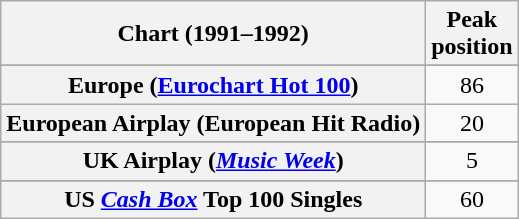<table class="wikitable sortable plainrowheaders" style="text-align:center">
<tr>
<th>Chart (1991–1992)</th>
<th>Peak<br>position</th>
</tr>
<tr>
</tr>
<tr>
</tr>
<tr>
<th scope="row">Europe (<a href='#'>Eurochart Hot 100</a>)</th>
<td>86</td>
</tr>
<tr>
<th scope="row">European Airplay (European Hit Radio)</th>
<td>20</td>
</tr>
<tr>
</tr>
<tr>
<th scope="row">UK Airplay (<em><a href='#'>Music Week</a></em>)</th>
<td align="center">5</td>
</tr>
<tr>
</tr>
<tr>
<th scope="row">US <em><a href='#'>Cash Box</a></em> Top 100 Singles</th>
<td style="text-align:center;">60</td>
</tr>
</table>
